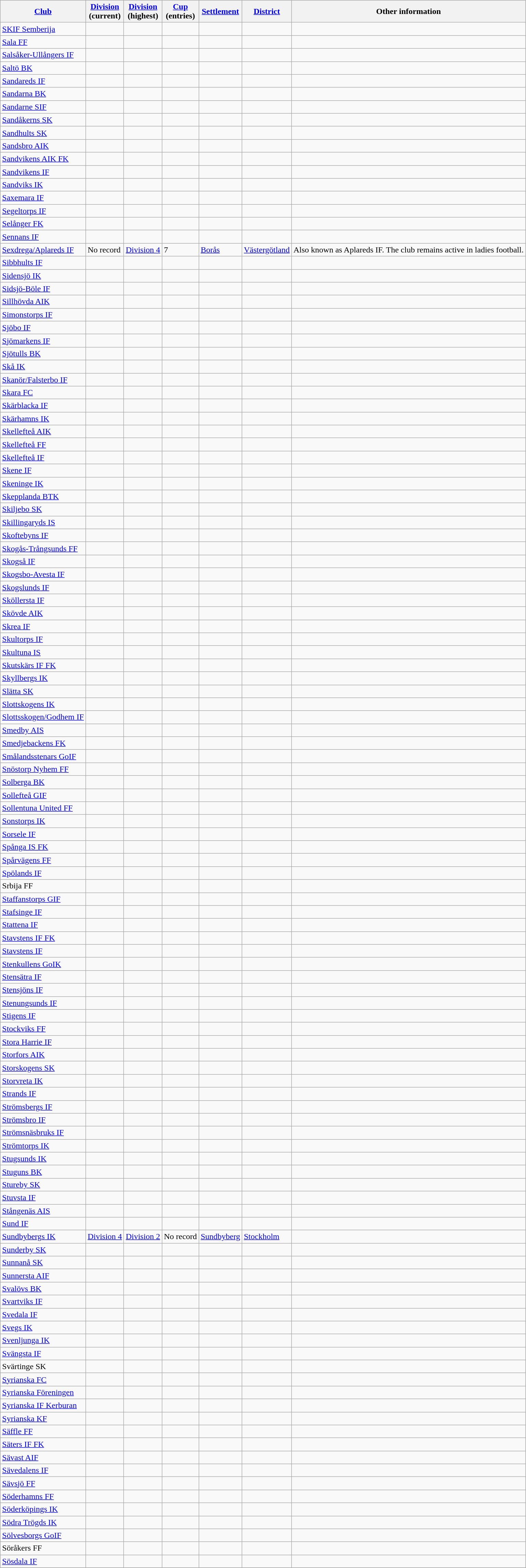<table class="wikitable" style="text-align:left">
<tr>
<th style= width="180px"><a href='#'>Club</a></th>
<th style= width="80px"><a href='#'>Division</a><br> (current)</th>
<th style= width="80px"><a href='#'>Division</a><br> (highest)</th>
<th style= width="60px"><a href='#'>Cup</a><br> (entries)</th>
<th style= width="110px"><a href='#'>Settlement</a></th>
<th style= width="110px"><a href='#'>District</a></th>
<th style= width="230px">Other information</th>
</tr>
<tr>
<td><a href='#'>SKIF Semberija</a></td>
<td></td>
<td></td>
<td></td>
<td></td>
<td></td>
<td></td>
</tr>
<tr>
<td><a href='#'>Sala FF</a></td>
<td></td>
<td></td>
<td></td>
<td></td>
<td></td>
<td></td>
</tr>
<tr>
<td><a href='#'>Salsåker-Ullångers IF</a></td>
<td></td>
<td></td>
<td></td>
<td></td>
<td></td>
<td></td>
</tr>
<tr>
<td><a href='#'>Saltö BK</a></td>
<td></td>
<td></td>
<td></td>
<td></td>
<td></td>
<td></td>
</tr>
<tr>
<td><a href='#'>Sandareds IF</a></td>
<td></td>
<td></td>
<td></td>
<td></td>
<td></td>
<td></td>
</tr>
<tr>
<td><a href='#'>Sandarna BK</a></td>
<td></td>
<td></td>
<td></td>
<td></td>
<td></td>
<td></td>
</tr>
<tr>
<td><a href='#'>Sandarne SIF</a></td>
<td></td>
<td></td>
<td></td>
<td></td>
<td></td>
<td></td>
</tr>
<tr>
<td><a href='#'>Sandåkerns SK</a></td>
<td></td>
<td></td>
<td></td>
<td></td>
<td></td>
<td></td>
</tr>
<tr>
<td><a href='#'>Sandhults SK</a></td>
<td></td>
<td></td>
<td></td>
<td></td>
<td></td>
<td></td>
</tr>
<tr>
<td><a href='#'>Sandsbro AIK</a></td>
<td></td>
<td></td>
<td></td>
<td></td>
<td></td>
<td></td>
</tr>
<tr>
<td><a href='#'>Sandvikens AIK FK</a></td>
<td></td>
<td></td>
<td></td>
<td></td>
<td></td>
<td></td>
</tr>
<tr>
<td><a href='#'>Sandvikens IF</a></td>
<td></td>
<td></td>
<td></td>
<td></td>
<td></td>
<td></td>
</tr>
<tr>
<td><a href='#'>Sandviks IK</a></td>
<td></td>
<td></td>
<td></td>
<td></td>
<td></td>
<td></td>
</tr>
<tr>
<td><a href='#'>Saxemara IF</a></td>
<td></td>
<td></td>
<td></td>
<td></td>
<td></td>
<td></td>
</tr>
<tr>
<td><a href='#'>Segeltorps IF</a></td>
<td></td>
<td></td>
<td></td>
<td></td>
<td></td>
<td></td>
</tr>
<tr>
<td><a href='#'>Selånger FK</a></td>
<td></td>
<td></td>
<td></td>
<td></td>
<td></td>
<td></td>
</tr>
<tr>
<td><a href='#'>Sennans IF</a></td>
<td></td>
<td></td>
<td></td>
<td></td>
<td></td>
<td></td>
</tr>
<tr>
<td><a href='#'>Sexdrega/Aplareds IF</a></td>
<td>No record</td>
<td><a href='#'>Division 4</a></td>
<td>7</td>
<td><a href='#'>Borås</a></td>
<td><a href='#'>Västergötland</a></td>
<td>Also known as Aplareds IF. The club remains active in ladies football.</td>
</tr>
<tr>
<td><a href='#'>Sibbhults IF</a></td>
<td></td>
<td></td>
<td></td>
<td></td>
<td></td>
<td></td>
</tr>
<tr>
<td><a href='#'>Sidensjö IK</a></td>
<td></td>
<td></td>
<td></td>
<td></td>
<td></td>
<td></td>
</tr>
<tr>
<td><a href='#'>Sidsjö-Böle IF</a></td>
<td></td>
<td></td>
<td></td>
<td></td>
<td></td>
<td></td>
</tr>
<tr>
<td><a href='#'>Sillhövda AIK</a></td>
<td></td>
<td></td>
<td></td>
<td></td>
<td></td>
<td></td>
</tr>
<tr>
<td><a href='#'>Simonstorps IF</a></td>
<td></td>
<td></td>
<td></td>
<td></td>
<td></td>
<td></td>
</tr>
<tr>
<td><a href='#'>Sjöbo IF</a></td>
<td></td>
<td></td>
<td></td>
<td></td>
<td></td>
<td></td>
</tr>
<tr>
<td><a href='#'>Sjömarkens IF</a></td>
<td></td>
<td></td>
<td></td>
<td></td>
<td></td>
<td></td>
</tr>
<tr>
<td><a href='#'>Sjötulls BK</a></td>
<td></td>
<td></td>
<td></td>
<td></td>
<td></td>
<td></td>
</tr>
<tr>
<td><a href='#'>Skå IK</a></td>
<td></td>
<td></td>
<td></td>
<td></td>
<td></td>
<td></td>
</tr>
<tr>
<td><a href='#'>Skanör/Falsterbo IF</a></td>
<td></td>
<td></td>
<td></td>
<td></td>
<td></td>
<td></td>
</tr>
<tr>
<td><a href='#'>Skara FC</a></td>
<td></td>
<td></td>
<td></td>
<td></td>
<td></td>
<td></td>
</tr>
<tr>
<td><a href='#'>Skärblacka IF</a></td>
<td></td>
<td></td>
<td></td>
<td></td>
<td></td>
<td></td>
</tr>
<tr>
<td><a href='#'>Skärhamns IK</a></td>
<td></td>
<td></td>
<td></td>
<td></td>
<td></td>
<td></td>
</tr>
<tr>
<td><a href='#'>Skellefteå AIK</a></td>
<td></td>
<td></td>
<td></td>
<td></td>
<td></td>
<td></td>
</tr>
<tr>
<td><a href='#'>Skellefteå FF</a></td>
<td></td>
<td></td>
<td></td>
<td></td>
<td></td>
<td></td>
</tr>
<tr>
<td><a href='#'>Skellefteå IF</a></td>
<td></td>
<td></td>
<td></td>
<td></td>
<td></td>
<td></td>
</tr>
<tr>
<td><a href='#'>Skene IF</a></td>
<td></td>
<td></td>
<td></td>
<td></td>
<td></td>
<td></td>
</tr>
<tr>
<td><a href='#'>Skeninge IK</a></td>
<td></td>
<td></td>
<td></td>
<td></td>
<td></td>
<td></td>
</tr>
<tr>
<td><a href='#'>Skepplanda BTK</a></td>
<td></td>
<td></td>
<td></td>
<td></td>
<td></td>
<td></td>
</tr>
<tr>
<td><a href='#'>Skiljebo SK</a></td>
<td></td>
<td></td>
<td></td>
<td></td>
<td></td>
<td></td>
</tr>
<tr>
<td><a href='#'>Skillingaryds IS</a></td>
<td></td>
<td></td>
<td></td>
<td></td>
<td></td>
<td></td>
</tr>
<tr>
<td><a href='#'>Skoftebyns IF</a></td>
<td></td>
<td></td>
<td></td>
<td></td>
<td></td>
<td></td>
</tr>
<tr>
<td><a href='#'>Skogås-Trångsunds FF</a></td>
<td></td>
<td></td>
<td></td>
<td></td>
<td></td>
<td></td>
</tr>
<tr>
<td><a href='#'>Skogså IF</a></td>
<td></td>
<td></td>
<td></td>
<td></td>
<td></td>
<td></td>
</tr>
<tr>
<td><a href='#'>Skogsbo-Avesta IF</a></td>
<td></td>
<td></td>
<td></td>
<td></td>
<td></td>
<td></td>
</tr>
<tr>
<td><a href='#'>Skogslunds IF</a></td>
<td></td>
<td></td>
<td></td>
<td></td>
<td></td>
<td></td>
</tr>
<tr>
<td><a href='#'>Sköllersta IF</a></td>
<td></td>
<td></td>
<td></td>
<td></td>
<td></td>
<td></td>
</tr>
<tr>
<td><a href='#'>Skövde AIK</a></td>
<td></td>
<td></td>
<td></td>
<td></td>
<td></td>
<td></td>
</tr>
<tr>
<td><a href='#'>Skrea IF</a></td>
<td></td>
<td></td>
<td></td>
<td></td>
<td></td>
<td></td>
</tr>
<tr>
<td><a href='#'>Skultorps IF</a></td>
<td></td>
<td></td>
<td></td>
<td></td>
<td></td>
<td></td>
</tr>
<tr>
<td><a href='#'>Skultuna IS</a></td>
<td></td>
<td></td>
<td></td>
<td></td>
<td></td>
<td></td>
</tr>
<tr>
<td><a href='#'>Skutskärs IF FK</a></td>
<td></td>
<td></td>
<td></td>
<td></td>
<td></td>
<td></td>
</tr>
<tr>
<td><a href='#'>Skyllbergs IK</a></td>
<td></td>
<td></td>
<td></td>
<td></td>
<td></td>
<td></td>
</tr>
<tr>
<td><a href='#'>Slätta SK</a></td>
<td></td>
<td></td>
<td></td>
<td></td>
<td></td>
<td></td>
</tr>
<tr>
<td><a href='#'>Slottskogens IK</a></td>
<td></td>
<td></td>
<td></td>
<td></td>
<td></td>
<td></td>
</tr>
<tr>
<td><a href='#'>Slottsskogen/Godhem IF</a></td>
<td></td>
<td></td>
<td></td>
<td></td>
<td></td>
<td></td>
</tr>
<tr>
<td><a href='#'>Smedby AIS</a></td>
<td></td>
<td></td>
<td></td>
<td></td>
<td></td>
<td></td>
</tr>
<tr>
<td><a href='#'>Smedjebackens FK</a></td>
<td></td>
<td></td>
<td></td>
<td></td>
<td></td>
<td></td>
</tr>
<tr>
<td><a href='#'>Smålandsstenars GoIF</a></td>
<td></td>
<td></td>
<td></td>
<td></td>
<td></td>
<td></td>
</tr>
<tr>
<td><a href='#'>Snöstorp Nyhem FF</a></td>
<td></td>
<td></td>
<td></td>
<td></td>
<td></td>
<td></td>
</tr>
<tr>
<td><a href='#'>Solberga BK</a></td>
<td></td>
<td></td>
<td></td>
<td></td>
<td></td>
<td></td>
</tr>
<tr>
<td><a href='#'>Sollefteå GIF</a></td>
<td></td>
<td></td>
<td></td>
<td></td>
<td></td>
<td></td>
</tr>
<tr>
<td><a href='#'>Sollentuna United FF</a></td>
<td></td>
<td></td>
<td></td>
<td></td>
<td></td>
<td></td>
</tr>
<tr>
<td><a href='#'>Sonstorps IK</a></td>
<td></td>
<td></td>
<td></td>
<td></td>
<td></td>
<td></td>
</tr>
<tr>
<td><a href='#'>Sorsele IF</a></td>
<td></td>
<td></td>
<td></td>
<td></td>
<td></td>
<td></td>
</tr>
<tr>
<td><a href='#'>Spånga IS FK</a></td>
<td></td>
<td></td>
<td></td>
<td></td>
<td></td>
<td></td>
</tr>
<tr>
<td><a href='#'>Spårvägens FF</a></td>
<td></td>
<td></td>
<td></td>
<td></td>
<td></td>
<td></td>
</tr>
<tr>
<td><a href='#'>Spölands IF</a></td>
<td></td>
<td></td>
<td></td>
<td></td>
<td></td>
<td></td>
</tr>
<tr>
<td>Srbija FF</td>
<td></td>
<td></td>
<td></td>
<td></td>
<td></td>
<td></td>
</tr>
<tr>
<td><a href='#'>Staffanstorps GIF</a></td>
<td></td>
<td></td>
<td></td>
<td></td>
<td></td>
<td></td>
</tr>
<tr>
<td><a href='#'>Stafsinge IF</a></td>
<td></td>
<td></td>
<td></td>
<td></td>
<td></td>
<td></td>
</tr>
<tr>
<td><a href='#'>Stattena IF</a></td>
<td></td>
<td></td>
<td></td>
<td></td>
<td></td>
<td></td>
</tr>
<tr>
<td><a href='#'>Stavstens IF FK</a></td>
<td></td>
<td></td>
<td></td>
<td></td>
<td></td>
<td></td>
</tr>
<tr>
<td><a href='#'>Stavstens IF</a></td>
<td></td>
<td></td>
<td></td>
<td></td>
<td></td>
<td></td>
</tr>
<tr>
<td><a href='#'>Stenkullens GoIK</a></td>
<td></td>
<td></td>
<td></td>
<td></td>
<td></td>
<td></td>
</tr>
<tr>
<td><a href='#'>Stensätra IF</a></td>
<td></td>
<td></td>
<td></td>
<td></td>
<td></td>
<td></td>
</tr>
<tr>
<td><a href='#'>Stensjöns IF</a></td>
<td></td>
<td></td>
<td></td>
<td></td>
<td></td>
<td></td>
</tr>
<tr>
<td><a href='#'>Stenungsunds IF</a></td>
<td></td>
<td></td>
<td></td>
<td></td>
<td></td>
<td></td>
</tr>
<tr>
<td><a href='#'>Stigens IF</a></td>
<td></td>
<td></td>
<td></td>
<td></td>
<td></td>
<td></td>
</tr>
<tr>
<td><a href='#'>Stockviks FF</a></td>
<td></td>
<td></td>
<td></td>
<td></td>
<td></td>
<td></td>
</tr>
<tr>
<td><a href='#'>Stora Harrie IF</a></td>
<td></td>
<td></td>
<td></td>
<td></td>
<td></td>
<td></td>
</tr>
<tr>
<td><a href='#'>Storfors AIK</a></td>
<td></td>
<td></td>
<td></td>
<td></td>
<td></td>
<td></td>
</tr>
<tr>
<td><a href='#'>Storskogens SK</a></td>
<td></td>
<td></td>
<td></td>
<td></td>
<td></td>
<td></td>
</tr>
<tr>
<td><a href='#'>Storvreta IK</a></td>
<td></td>
<td></td>
<td></td>
<td></td>
<td></td>
<td></td>
</tr>
<tr>
<td><a href='#'>Strands IF</a></td>
<td></td>
<td></td>
<td></td>
<td></td>
<td></td>
<td></td>
</tr>
<tr>
<td><a href='#'>Strömsbergs IF</a></td>
<td></td>
<td></td>
<td></td>
<td></td>
<td></td>
<td></td>
</tr>
<tr>
<td><a href='#'>Strömsbro IF</a></td>
<td></td>
<td></td>
<td></td>
<td></td>
<td></td>
<td></td>
</tr>
<tr>
<td><a href='#'>Strömsnäsbruks IF</a></td>
<td></td>
<td></td>
<td></td>
<td></td>
<td></td>
<td></td>
</tr>
<tr>
<td><a href='#'>Strömtorps IK</a></td>
<td></td>
<td></td>
<td></td>
<td></td>
<td></td>
<td></td>
</tr>
<tr>
<td><a href='#'>Stugsunds IK</a></td>
<td></td>
<td></td>
<td></td>
<td></td>
<td></td>
<td></td>
</tr>
<tr>
<td><a href='#'>Stuguns BK</a></td>
<td></td>
<td></td>
<td></td>
<td></td>
<td></td>
<td></td>
</tr>
<tr>
<td><a href='#'>Stureby SK</a></td>
<td></td>
<td></td>
<td></td>
<td></td>
<td></td>
<td></td>
</tr>
<tr>
<td><a href='#'>Stuvsta IF</a></td>
<td></td>
<td></td>
<td></td>
<td></td>
<td></td>
<td></td>
</tr>
<tr>
<td><a href='#'>Stångenäs AIS</a></td>
<td></td>
<td></td>
<td></td>
<td></td>
<td></td>
<td></td>
</tr>
<tr>
<td><a href='#'>Sund IF</a></td>
<td></td>
<td></td>
<td></td>
<td></td>
<td></td>
<td></td>
</tr>
<tr>
<td><a href='#'>Sundbybergs IK</a></td>
<td><a href='#'>Division 4</a></td>
<td><a href='#'>Division 2</a></td>
<td>No record</td>
<td><a href='#'>Sundbyberg</a></td>
<td><a href='#'>Stockholm</a></td>
<td></td>
</tr>
<tr>
<td><a href='#'>Sunderby SK</a></td>
<td></td>
<td></td>
<td></td>
<td></td>
<td></td>
<td></td>
</tr>
<tr>
<td><a href='#'>Sunnanå SK</a></td>
<td></td>
<td></td>
<td></td>
<td></td>
<td></td>
<td></td>
</tr>
<tr>
<td><a href='#'>Sunnersta AIF</a></td>
<td></td>
<td></td>
<td></td>
<td></td>
<td></td>
<td></td>
</tr>
<tr>
<td><a href='#'>Svalövs BK</a></td>
<td></td>
<td></td>
<td></td>
<td></td>
<td></td>
<td></td>
</tr>
<tr>
<td><a href='#'>Svartviks IF</a></td>
<td></td>
<td></td>
<td></td>
<td></td>
<td></td>
<td></td>
</tr>
<tr>
<td><a href='#'>Svedala IF</a></td>
<td></td>
<td></td>
<td></td>
<td></td>
<td></td>
<td></td>
</tr>
<tr>
<td><a href='#'>Svegs IK</a></td>
<td></td>
<td></td>
<td></td>
<td></td>
<td></td>
<td></td>
</tr>
<tr>
<td><a href='#'>Svenljunga IK</a></td>
<td></td>
<td></td>
<td></td>
<td></td>
<td></td>
<td></td>
</tr>
<tr>
<td><a href='#'>Svängsta IF</a></td>
<td></td>
<td></td>
<td></td>
<td></td>
<td></td>
<td></td>
</tr>
<tr>
<td>Svärtinge SK</td>
<td></td>
<td></td>
<td></td>
<td></td>
<td></td>
<td></td>
</tr>
<tr>
<td><a href='#'>Syrianska FC</a></td>
<td></td>
<td></td>
<td></td>
<td></td>
<td></td>
<td></td>
</tr>
<tr>
<td><a href='#'>Syrianska Föreningen</a></td>
<td></td>
<td></td>
<td></td>
<td></td>
<td></td>
<td></td>
</tr>
<tr>
<td><a href='#'>Syrianska IF Kerburan</a></td>
<td></td>
<td></td>
<td></td>
<td></td>
<td></td>
<td></td>
</tr>
<tr>
<td><a href='#'>Syrianska KF</a></td>
<td></td>
<td></td>
<td></td>
<td></td>
<td></td>
<td></td>
</tr>
<tr>
<td><a href='#'>Säffle FF</a></td>
<td></td>
<td></td>
<td></td>
<td></td>
<td></td>
<td></td>
</tr>
<tr>
<td><a href='#'>Säters IF FK</a></td>
<td></td>
<td></td>
<td></td>
<td></td>
<td></td>
<td></td>
</tr>
<tr>
<td><a href='#'>Sävast AIF</a></td>
<td></td>
<td></td>
<td></td>
<td></td>
<td></td>
<td></td>
</tr>
<tr>
<td><a href='#'>Sävedalens IF</a></td>
<td></td>
<td></td>
<td></td>
<td></td>
<td></td>
<td></td>
</tr>
<tr>
<td><a href='#'>Sävsjö FF</a></td>
<td></td>
<td></td>
<td></td>
<td></td>
<td></td>
<td></td>
</tr>
<tr>
<td><a href='#'>Söderhamns FF</a></td>
<td></td>
<td></td>
<td></td>
<td></td>
<td></td>
<td></td>
</tr>
<tr>
<td><a href='#'>Söderköpings IK</a></td>
<td></td>
<td></td>
<td></td>
<td></td>
<td></td>
<td></td>
</tr>
<tr>
<td><a href='#'>Södra Trögds IK</a></td>
<td></td>
<td></td>
<td></td>
<td></td>
<td></td>
<td></td>
</tr>
<tr>
<td><a href='#'>Sölvesborgs GoIF</a></td>
<td></td>
<td></td>
<td></td>
<td></td>
<td></td>
<td></td>
</tr>
<tr>
<td>Söråkers FF</td>
<td></td>
<td></td>
<td></td>
<td></td>
<td></td>
<td></td>
</tr>
<tr>
<td><a href='#'>Sösdala IF</a></td>
<td></td>
<td></td>
<td></td>
<td></td>
<td></td>
<td></td>
</tr>
<tr>
</tr>
</table>
